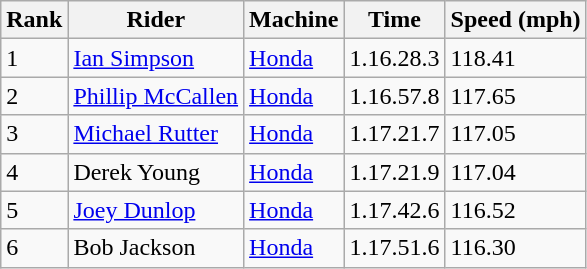<table class="wikitable">
<tr>
<th>Rank</th>
<th>Rider</th>
<th>Machine</th>
<th>Time</th>
<th>Speed (mph)</th>
</tr>
<tr>
<td>1</td>
<td> <a href='#'>Ian Simpson</a></td>
<td><a href='#'>Honda</a></td>
<td>1.16.28.3</td>
<td>118.41</td>
</tr>
<tr>
<td>2</td>
<td> <a href='#'>Phillip McCallen</a></td>
<td><a href='#'>Honda</a></td>
<td>1.16.57.8</td>
<td>117.65</td>
</tr>
<tr>
<td>3</td>
<td> <a href='#'>Michael Rutter</a></td>
<td><a href='#'>Honda</a></td>
<td>1.17.21.7</td>
<td>117.05</td>
</tr>
<tr>
<td>4</td>
<td> Derek Young</td>
<td><a href='#'>Honda</a></td>
<td>1.17.21.9</td>
<td>117.04</td>
</tr>
<tr>
<td>5</td>
<td> <a href='#'>Joey Dunlop</a></td>
<td><a href='#'>Honda</a></td>
<td>1.17.42.6</td>
<td>116.52</td>
</tr>
<tr>
<td>6</td>
<td> Bob Jackson</td>
<td><a href='#'>Honda</a></td>
<td>1.17.51.6</td>
<td>116.30</td>
</tr>
</table>
